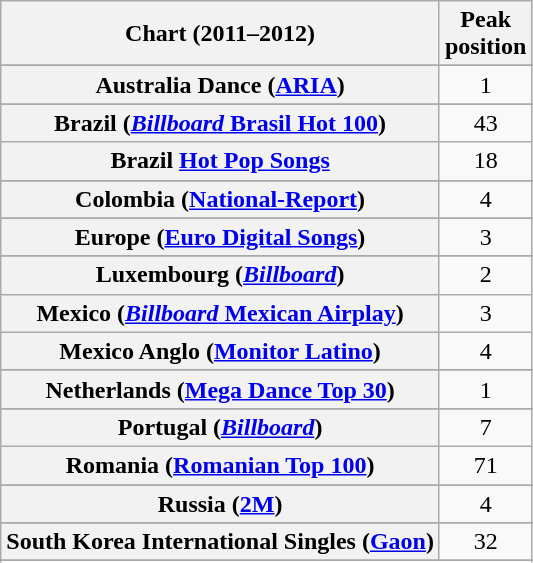<table class="wikitable plainrowheaders sortable">
<tr>
<th>Chart (2011–2012)</th>
<th>Peak<br>position</th>
</tr>
<tr>
</tr>
<tr>
<th scope="row">Australia Dance (<a href='#'>ARIA</a>)</th>
<td align=center>1</td>
</tr>
<tr>
</tr>
<tr>
</tr>
<tr>
</tr>
<tr>
</tr>
<tr>
</tr>
<tr>
<th scope="row">Brazil (<a href='#'><em>Billboard</em> Brasil Hot 100</a>)</th>
<td style="text-align:center;">43</td>
</tr>
<tr>
<th scope="row">Brazil <a href='#'>Hot Pop Songs</a></th>
<td style="text-align:center;">18</td>
</tr>
<tr>
</tr>
<tr>
<th scope="row">Colombia (<a href='#'>National-Report</a>)</th>
<td style="text-align:center;">4</td>
</tr>
<tr>
</tr>
<tr>
</tr>
<tr>
<th scope="row">Europe (<a href='#'>Euro Digital Songs</a>)</th>
<td align=center>3</td>
</tr>
<tr>
</tr>
<tr>
</tr>
<tr>
</tr>
<tr>
</tr>
<tr>
</tr>
<tr>
</tr>
<tr>
</tr>
<tr>
</tr>
<tr>
<th scope="row">Luxembourg (<em><a href='#'>Billboard</a></em>)</th>
<td align=center>2</td>
</tr>
<tr>
<th scope="row">Mexico (<a href='#'><em>Billboard</em> Mexican Airplay</a>)</th>
<td style="text-align:center;">3</td>
</tr>
<tr>
<th scope="row">Mexico Anglo (<a href='#'>Monitor Latino</a>)</th>
<td style="text-align:center;">4</td>
</tr>
<tr>
</tr>
<tr>
<th scope="row">Netherlands (<a href='#'>Mega Dance Top 30</a>)</th>
<td style="text-align:center;">1</td>
</tr>
<tr>
</tr>
<tr>
</tr>
<tr>
</tr>
<tr>
</tr>
<tr>
<th scope="row">Portugal (<em><a href='#'>Billboard</a></em>)</th>
<td style="text-align:center;">7</td>
</tr>
<tr>
<th scope="row">Romania (<a href='#'>Romanian Top 100</a>)</th>
<td style="text-align:center;">71</td>
</tr>
<tr>
</tr>
<tr>
<th scope="row">Russia (<a href='#'>2M</a>)</th>
<td align="center">4</td>
</tr>
<tr>
</tr>
<tr>
</tr>
<tr>
<th scope="row">South Korea International Singles (<a href='#'>Gaon</a>)</th>
<td style="text-align:center;">32</td>
</tr>
<tr>
</tr>
<tr>
</tr>
<tr>
</tr>
<tr>
</tr>
<tr>
</tr>
<tr>
</tr>
<tr>
</tr>
<tr>
</tr>
<tr>
</tr>
<tr>
</tr>
<tr>
</tr>
<tr>
</tr>
<tr>
</tr>
<tr>
</tr>
<tr>
</tr>
</table>
